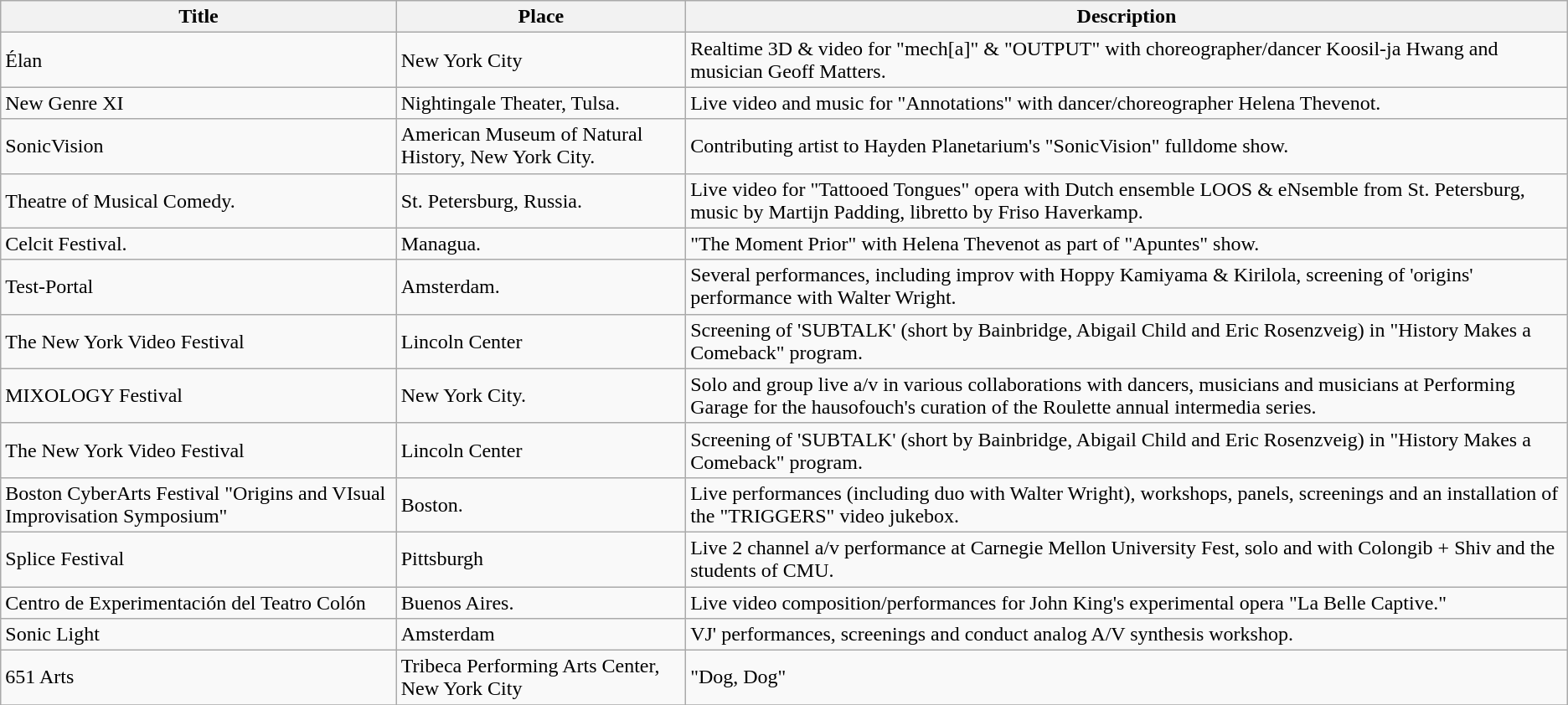<table class="wikitable">
<tr>
<th>Title</th>
<th>Place</th>
<th>Description</th>
</tr>
<tr>
<td>Élan</td>
<td>New York City</td>
<td>Realtime 3D & video for "mech[a]" & "OUTPUT" with choreographer/dancer Koosil-ja Hwang and musician Geoff Matters.</td>
</tr>
<tr>
<td>New Genre XI</td>
<td>Nightingale Theater, Tulsa.</td>
<td>Live video and music for "Annotations" with dancer/choreographer Helena Thevenot.</td>
</tr>
<tr>
<td>SonicVision</td>
<td>American Museum of Natural History, New York City.</td>
<td>Contributing artist to Hayden Planetarium's "SonicVision" fulldome show.</td>
</tr>
<tr>
<td>Theatre of Musical Comedy.</td>
<td>St. Petersburg, Russia.</td>
<td>Live video for "Tattooed Tongues" opera with Dutch ensemble LOOS & eNsemble from St. Petersburg, music by Martijn Padding, libretto by Friso Haverkamp.</td>
</tr>
<tr>
<td>Celcit Festival.</td>
<td>Managua.</td>
<td>"The Moment Prior" with Helena Thevenot as part of "Apuntes" show.</td>
</tr>
<tr>
<td>Test-Portal</td>
<td>Amsterdam.</td>
<td>Several performances, including improv with Hoppy Kamiyama & Kirilola, screening of 'origins' performance with Walter Wright.</td>
</tr>
<tr>
<td>The New York Video Festival</td>
<td>Lincoln Center</td>
<td>Screening of 'SUBTALK' (short by Bainbridge, Abigail Child and Eric Rosenzveig) in "History Makes a Comeback" program.</td>
</tr>
<tr>
<td>MIXOLOGY Festival</td>
<td>New York City.</td>
<td>Solo and group live a/v in various collaborations with dancers, musicians and musicians at Performing Garage for the hausofouch's curation of the Roulette annual intermedia series.</td>
</tr>
<tr>
<td>The New York Video Festival</td>
<td>Lincoln Center</td>
<td>Screening of 'SUBTALK' (short by Bainbridge, Abigail Child and Eric Rosenzveig) in "History Makes a Comeback" program.</td>
</tr>
<tr>
<td>Boston CyberArts Festival "Origins and VIsual Improvisation Symposium"</td>
<td>Boston.</td>
<td>Live performances (including duo with Walter Wright), workshops, panels, screenings and an installation of the "TRIGGERS" video jukebox.</td>
</tr>
<tr>
<td>Splice Festival</td>
<td>Pittsburgh</td>
<td>Live 2 channel a/v performance at Carnegie Mellon University Fest, solo and with Colongib + Shiv and the students of CMU.</td>
</tr>
<tr>
<td>Centro de Experimentación del Teatro Colón</td>
<td>Buenos Aires.</td>
<td>Live video composition/performances for John King's experimental opera "La Belle Captive."</td>
</tr>
<tr>
<td>Sonic Light</td>
<td>Amsterdam</td>
<td>VJ' performances, screenings and conduct analog A/V synthesis workshop.</td>
</tr>
<tr>
<td>651 Arts</td>
<td>Tribeca Performing Arts Center, New York City</td>
<td>"Dog, Dog"</td>
</tr>
<tr>
</tr>
</table>
